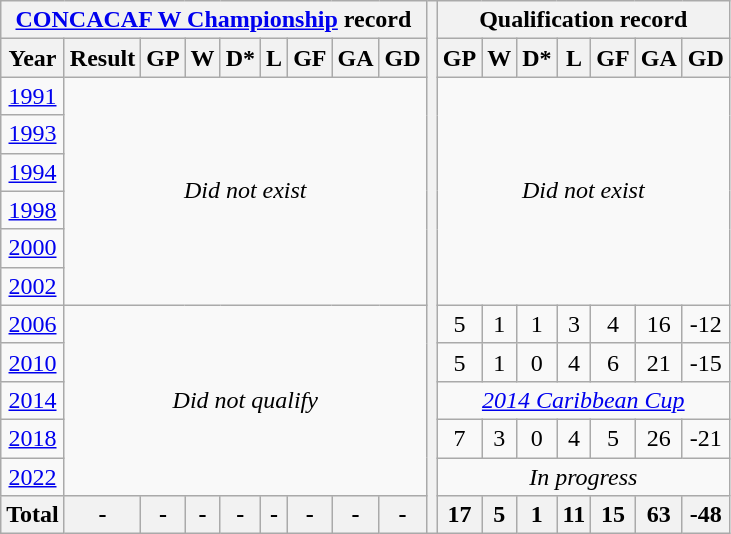<table class="wikitable" style="text-align: center">
<tr>
<th colspan=9><a href='#'>CONCACAF W Championship</a> record</th>
<th rowspan=14></th>
<th colspan=8>Qualification record</th>
</tr>
<tr>
<th>Year</th>
<th>Result</th>
<th>GP</th>
<th>W</th>
<th>D*</th>
<th>L</th>
<th>GF</th>
<th>GA</th>
<th>GD</th>
<th>GP</th>
<th>W</th>
<th>D*</th>
<th>L</th>
<th>GF</th>
<th>GA</th>
<th>GD</th>
</tr>
<tr>
<td> <a href='#'>1991</a></td>
<td colspan=8 rowspan=6><em>Did not exist</em></td>
<td colspan=7 rowspan=6><em>Did not exist</em></td>
</tr>
<tr>
<td> <a href='#'>1993</a></td>
</tr>
<tr>
<td> <a href='#'>1994</a></td>
</tr>
<tr>
<td> <a href='#'>1998</a></td>
</tr>
<tr>
<td> <a href='#'>2000</a></td>
</tr>
<tr>
<td> <a href='#'>2002</a></td>
</tr>
<tr>
<td> <a href='#'>2006</a></td>
<td colspan=8 rowspan=5><em>Did not qualify</em></td>
<td>5</td>
<td>1</td>
<td>1</td>
<td>3</td>
<td>4</td>
<td>16</td>
<td>-12</td>
</tr>
<tr>
<td> <a href='#'>2010</a></td>
<td>5</td>
<td>1</td>
<td>0</td>
<td>4</td>
<td>6</td>
<td>21</td>
<td>-15</td>
</tr>
<tr>
<td> <a href='#'>2014</a></td>
<td colspan=7><em><a href='#'>2014 Caribbean Cup</a></em></td>
</tr>
<tr>
<td> <a href='#'>2018</a></td>
<td>7</td>
<td>3</td>
<td>0</td>
<td>4</td>
<td>5</td>
<td>26</td>
<td>-21</td>
</tr>
<tr>
<td> <a href='#'>2022</a></td>
<td colspan=7><em>In progress</em></td>
</tr>
<tr>
<th>Total</th>
<th>-</th>
<th>-</th>
<th>-</th>
<th>-</th>
<th>-</th>
<th>-</th>
<th>-</th>
<th>-</th>
<th>17</th>
<th>5</th>
<th>1</th>
<th>11</th>
<th>15</th>
<th>63</th>
<th>-48</th>
</tr>
</table>
